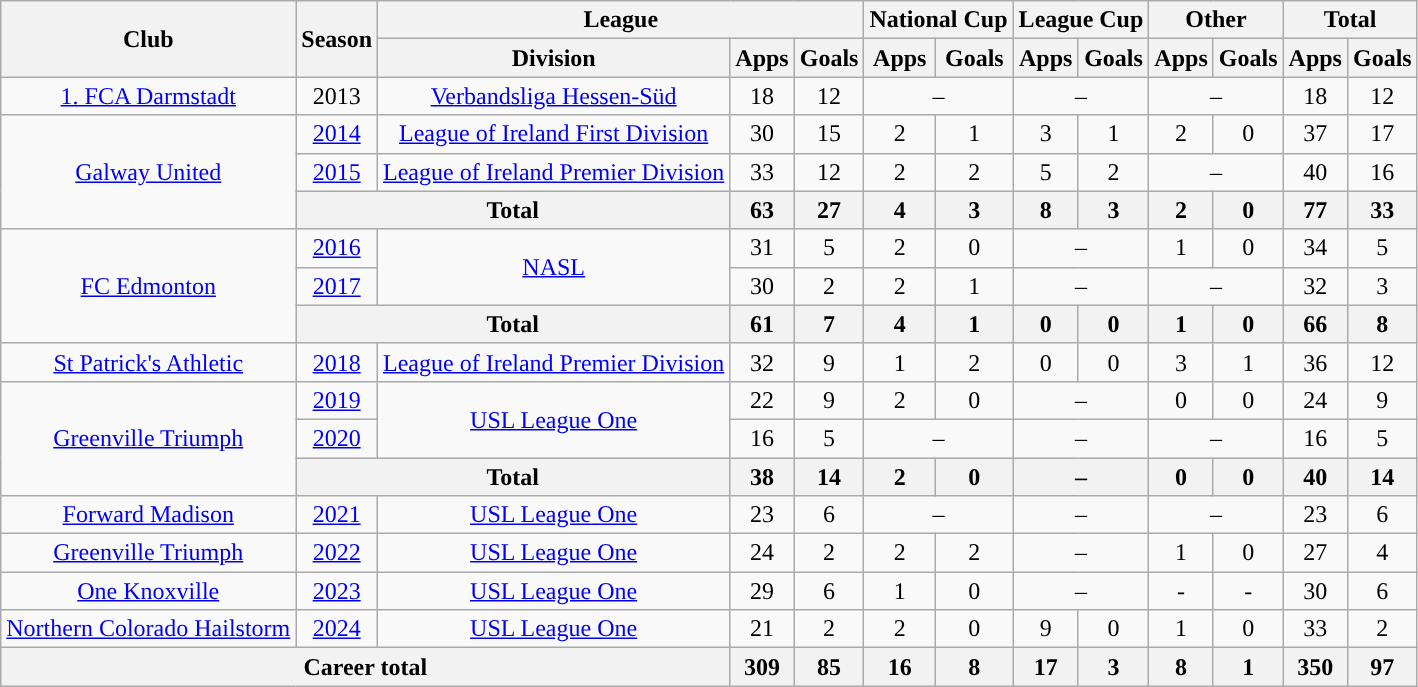<table class="wikitable" style="text-align: center;">
<tr>
<th rowspan="2">Club</th>
<th rowspan="2">Season</th>
<th colspan="3">League</th>
<th colspan="2">National Cup</th>
<th colspan="2">League Cup</th>
<th colspan="2">Other</th>
<th colspan="2">Total</th>
</tr>
<tr>
<th>Division</th>
<th>Apps</th>
<th>Goals</th>
<th>Apps</th>
<th>Goals</th>
<th>Apps</th>
<th>Goals</th>
<th>Apps</th>
<th>Goals</th>
<th>Apps</th>
<th>Goals</th>
</tr>
<tr>
<td><a href='#'>1. FCA Darmstadt</a></td>
<td>2013</td>
<td><a href='#'>Verbandsliga Hessen-Süd</a></td>
<td>18</td>
<td>12</td>
<td colspan="2">–</td>
<td colspan="2">–</td>
<td colspan="2">–</td>
<td>18</td>
<td>12</td>
</tr>
<tr>
<td rowspan="3" valign="center"><a href='#'>Galway United</a></td>
<td><a href='#'>2014</a></td>
<td><a href='#'>League of Ireland First Division</a></td>
<td>30</td>
<td>15</td>
<td>2</td>
<td>1</td>
<td>3</td>
<td>1</td>
<td>2</td>
<td>0</td>
<td>37</td>
<td>17</td>
</tr>
<tr>
<td><a href='#'>2015</a></td>
<td><a href='#'>League of Ireland Premier Division</a></td>
<td>33</td>
<td>12</td>
<td>2</td>
<td>2</td>
<td>5</td>
<td>2</td>
<td colspan="2">–</td>
<td>40</td>
<td>16</td>
</tr>
<tr>
<th colspan="2">Total</th>
<th>63</th>
<th>27</th>
<th>4</th>
<th>3</th>
<th>8</th>
<th>3</th>
<th>2</th>
<th>0</th>
<th>77</th>
<th>33</th>
</tr>
<tr>
<td rowspan="3" valign="center"><a href='#'>FC Edmonton</a></td>
<td><a href='#'>2016</a></td>
<td rowspan="2" valign="center"><a href='#'>NASL</a></td>
<td>31</td>
<td>5</td>
<td>2</td>
<td>0</td>
<td colspan="2">–</td>
<td>1</td>
<td>0</td>
<td>34</td>
<td>5</td>
</tr>
<tr>
<td><a href='#'>2017</a></td>
<td>30</td>
<td>2</td>
<td>2</td>
<td>1</td>
<td colspan="2">–</td>
<td colspan="2">–</td>
<td>32</td>
<td>3</td>
</tr>
<tr>
<th colspan="2">Total</th>
<th>61</th>
<th>7</th>
<th>4</th>
<th>1</th>
<th>0</th>
<th>0</th>
<th>1</th>
<th>0</th>
<th>66</th>
<th>8</th>
</tr>
<tr>
<td valign="center"><a href='#'>St Patrick's Athletic</a></td>
<td><a href='#'>2018</a></td>
<td><a href='#'>League of Ireland Premier Division</a></td>
<td>32</td>
<td>9</td>
<td>1</td>
<td>2</td>
<td>0</td>
<td>0</td>
<td>3</td>
<td>1</td>
<td>36</td>
<td>12</td>
</tr>
<tr>
<td rowspan="3" valign="center"><a href='#'>Greenville Triumph</a></td>
<td><a href='#'>2019</a></td>
<td rowspan="2" valign="center"><a href='#'>USL League One</a></td>
<td>22</td>
<td>9</td>
<td>2</td>
<td>0</td>
<td colspan="2">–</td>
<td>0</td>
<td>0</td>
<td>24</td>
<td>9</td>
</tr>
<tr>
<td><a href='#'>2020</a></td>
<td>16</td>
<td>5</td>
<td colspan="2">–</td>
<td colspan="2">–</td>
<td colspan="2">–</td>
<td>16</td>
<td>5</td>
</tr>
<tr>
<th colspan="2”">Total</th>
<th>38</th>
<th>14</th>
<th>2</th>
<th>0</th>
<th colspan="2">–</th>
<th>0</th>
<th>0</th>
<th>40</th>
<th>14</th>
</tr>
<tr>
<td valign="center"><a href='#'>Forward Madison</a></td>
<td><a href='#'>2021</a></td>
<td><a href='#'>USL League One</a></td>
<td>23</td>
<td>6</td>
<td colspan="2">–</td>
<td colspan="2">–</td>
<td colspan="2">–</td>
<td>23</td>
<td>6</td>
</tr>
<tr>
<td><a href='#'>Greenville Triumph</a></td>
<td><a href='#'>2022</a></td>
<td><a href='#'>USL League One</a></td>
<td>24</td>
<td>2</td>
<td>2</td>
<td>2</td>
<td colspan="2">–</td>
<td>1</td>
<td>0</td>
<td>27</td>
<td>4</td>
</tr>
<tr>
<td><a href='#'>One Knoxville</a></td>
<td><a href='#'>2023</a></td>
<td><a href='#'>USL League One</a></td>
<td>29</td>
<td>6</td>
<td>1</td>
<td>0</td>
<td colspan="2">–</td>
<td>-</td>
<td>-</td>
<td>30</td>
<td>6</td>
</tr>
<tr>
<td><a href='#'>Northern Colorado Hailstorm</a></td>
<td><a href='#'>2024</a></td>
<td><a href='#'>USL League One</a></td>
<td>21</td>
<td>2</td>
<td>2</td>
<td>0</td>
<td>9</td>
<td>0</td>
<td>1</td>
<td>0</td>
<td 0>33</td>
<td>2</td>
</tr>
<tr>
<th colspan="3">Career total</th>
<th>309</th>
<th>85</th>
<th>16</th>
<th>8</th>
<th>17</th>
<th>3</th>
<th>8</th>
<th>1</th>
<th>350</th>
<th>97</th>
</tr>
</table>
